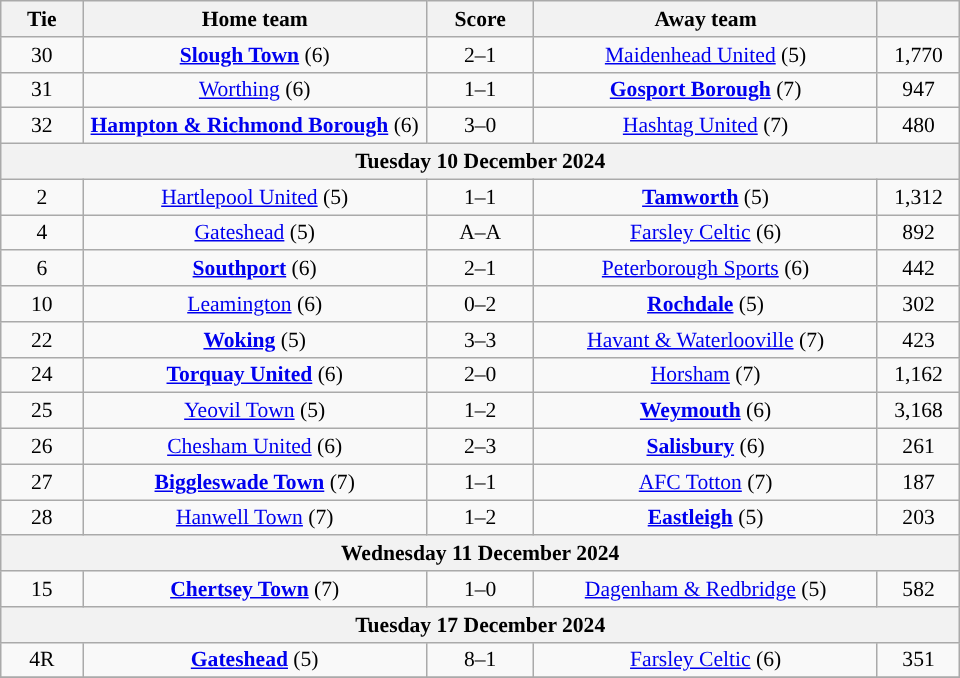<table class="wikitable" style="text-align:center; font-size:90%">
<tr>
<th scope="col" style="width:  8.43%;">Tie</th>
<th scope="col" style="width: 35.29%;">Home team</th>
<th scope="col" style="width: 11.00%;">Score</th>
<th scope="col" style="width: 35.29%;">Away team</th>
<th scope="col" style="width:  8.43%;"></th>
</tr>
<tr>
<td>30</td>
<td><strong><a href='#'>Slough Town</a></strong> (6)</td>
<td>2–1</td>
<td><a href='#'>Maidenhead United</a> (5)</td>
<td>1,770</td>
</tr>
<tr>
<td>31</td>
<td><a href='#'>Worthing</a> (6)</td>
<td>1–1 </td>
<td><strong><a href='#'>Gosport Borough</a></strong> (7)</td>
<td>947</td>
</tr>
<tr>
<td>32</td>
<td><strong><a href='#'>Hampton & Richmond Borough</a></strong> (6)</td>
<td>3–0</td>
<td><a href='#'>Hashtag United</a> (7)</td>
<td>480</td>
</tr>
<tr>
<th colspan="5"><strong>Tuesday 10 December 2024</strong></th>
</tr>
<tr>
<td>2</td>
<td><a href='#'>Hartlepool United</a> (5)</td>
<td>1–1 </td>
<td><strong><a href='#'>Tamworth</a></strong> (5)</td>
<td>1,312</td>
</tr>
<tr>
<td>4</td>
<td><a href='#'>Gateshead</a> (5)</td>
<td>A–A</td>
<td><a href='#'>Farsley Celtic</a> (6)</td>
<td>892</td>
</tr>
<tr>
<td>6</td>
<td><strong><a href='#'>Southport</a></strong> (6)</td>
<td>2–1</td>
<td><a href='#'>Peterborough Sports</a> (6)</td>
<td>442</td>
</tr>
<tr>
<td>10</td>
<td><a href='#'>Leamington</a> (6)</td>
<td>0–2</td>
<td><strong><a href='#'>Rochdale</a></strong> (5)</td>
<td>302</td>
</tr>
<tr>
<td>22</td>
<td><strong><a href='#'>Woking</a></strong> (5)</td>
<td>3–3 </td>
<td><a href='#'>Havant & Waterlooville</a> (7)</td>
<td>423</td>
</tr>
<tr>
<td>24</td>
<td><strong><a href='#'>Torquay United</a></strong> (6)</td>
<td>2–0</td>
<td><a href='#'>Horsham</a> (7)</td>
<td>1,162</td>
</tr>
<tr>
<td>25</td>
<td><a href='#'>Yeovil Town</a> (5)</td>
<td>1–2</td>
<td><strong><a href='#'>Weymouth</a></strong> (6)</td>
<td>3,168</td>
</tr>
<tr>
<td>26</td>
<td><a href='#'>Chesham United</a> (6)</td>
<td>2–3</td>
<td><strong><a href='#'>Salisbury</a></strong> (6)</td>
<td>261</td>
</tr>
<tr>
<td>27</td>
<td><strong><a href='#'>Biggleswade Town</a></strong> (7)</td>
<td>1–1 </td>
<td><a href='#'>AFC Totton</a> (7)</td>
<td>187</td>
</tr>
<tr>
<td>28</td>
<td><a href='#'>Hanwell Town</a> (7)</td>
<td>1–2</td>
<td><strong><a href='#'>Eastleigh</a></strong> (5)</td>
<td>203</td>
</tr>
<tr>
<th colspan="5"><strong>Wednesday 11 December 2024</strong></th>
</tr>
<tr>
<td>15</td>
<td><strong><a href='#'>Chertsey Town</a></strong> (7)</td>
<td>1–0</td>
<td><a href='#'>Dagenham & Redbridge</a> (5)</td>
<td>582</td>
</tr>
<tr>
<th colspan="5"><strong>Tuesday 17 December 2024</strong></th>
</tr>
<tr>
<td>4R</td>
<td><strong><a href='#'>Gateshead</a></strong> (5)</td>
<td>8–1</td>
<td><a href='#'>Farsley Celtic</a> (6)</td>
<td>351</td>
</tr>
<tr>
</tr>
</table>
